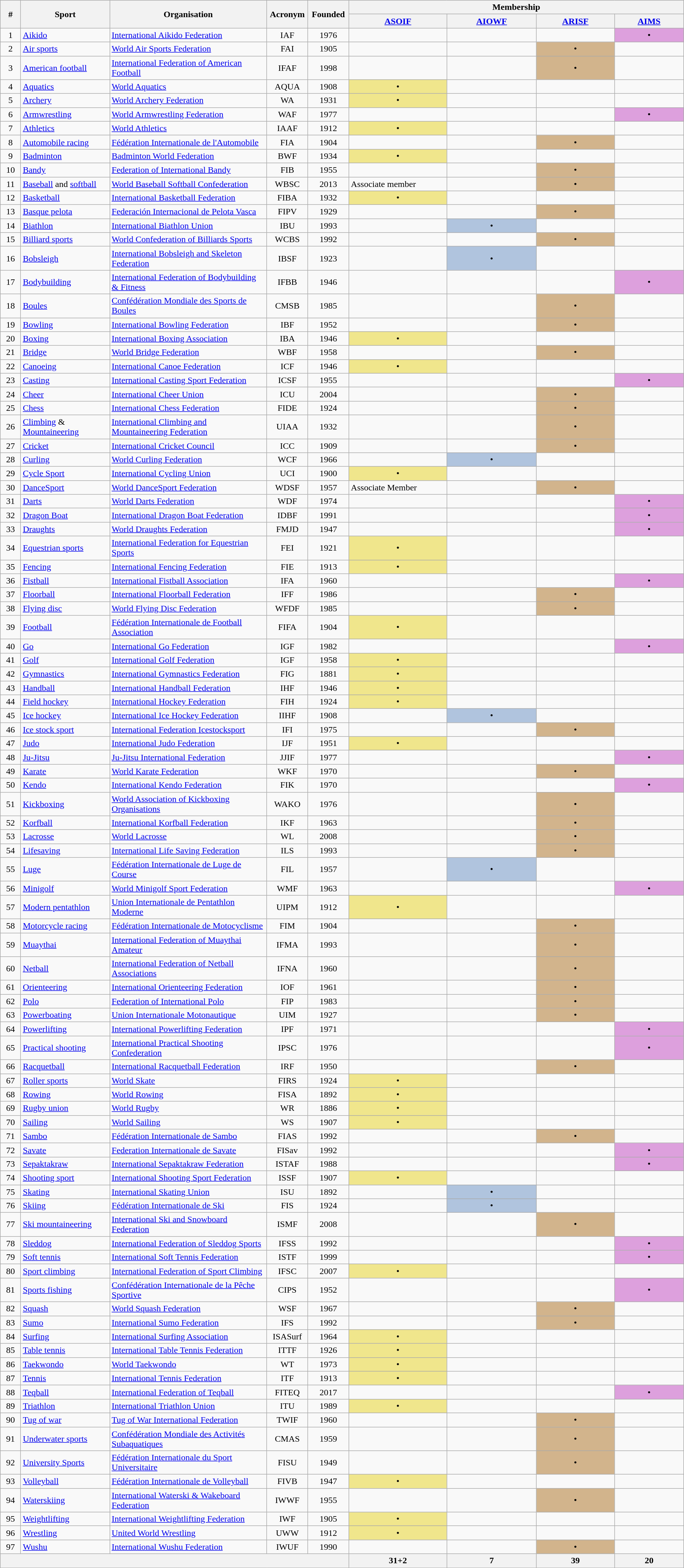<table class="wikitable sortable" style="text-align:left;">
<tr>
<th rowspan="2" style="width:3%;">#</th>
<th rowspan="2" style="width:13%;">Sport</th>
<th rowspan="2" style="width:23%;">Organisation</th>
<th rowspan="2" style="width:6%;">Acronym</th>
<th rowspan="2" style="width:6%;">Founded</th>
<th colspan="4">Membership</th>
</tr>
<tr>
<th style="text-align:center; width:30px;"><a href='#'>ASOIF</a></th>
<th style="text-align:center; width:30px;"><a href='#'>AIOWF</a></th>
<th style="text-align:center; width:30px;"><a href='#'>ARISF</a></th>
<th style="text-align:center; width:30px;"><a href='#'>AIMS</a></th>
</tr>
<tr>
<td align=center>1</td>
<td><a href='#'>Aikido</a></td>
<td><a href='#'>International Aikido Federation</a></td>
<td align=center>IAF</td>
<td align=center>1976</td>
<td></td>
<td></td>
<td></td>
<td style="background:plum; text-align:center;">•</td>
</tr>
<tr>
<td align=center>2</td>
<td><a href='#'>Air sports</a></td>
<td><a href='#'>World Air Sports Federation</a></td>
<td align=center>FAI</td>
<td align=center>1905</td>
<td></td>
<td></td>
<td style="background:tan; text-align:center;">•</td>
<td></td>
</tr>
<tr>
<td align=center>3</td>
<td><a href='#'>American football</a></td>
<td><a href='#'>International Federation of American Football</a></td>
<td align=center>IFAF</td>
<td align=center>1998</td>
<td></td>
<td></td>
<td style="background:tan; text-align:center;">•</td>
<td></td>
</tr>
<tr>
<td align=center>4</td>
<td><a href='#'>Aquatics</a></td>
<td><a href='#'>World Aquatics</a></td>
<td align=center>AQUA</td>
<td align=center>1908</td>
<td style="background:khaki; text-align:center;">•</td>
<td></td>
<td></td>
<td></td>
</tr>
<tr>
<td align=center>5</td>
<td><a href='#'>Archery</a></td>
<td><a href='#'>World Archery Federation</a></td>
<td align=center>WA</td>
<td align=center>1931</td>
<td style="background:khaki; text-align:center;">•</td>
<td></td>
<td></td>
<td></td>
</tr>
<tr>
<td align=center>6</td>
<td><a href='#'>Armwrestling</a></td>
<td><a href='#'>World Armwrestling Federation</a></td>
<td align=center>WAF</td>
<td align=center>1977</td>
<td></td>
<td></td>
<td></td>
<td style="background:plum; text-align:center;">•</td>
</tr>
<tr>
<td align=center>7</td>
<td><a href='#'>Athletics</a></td>
<td><a href='#'>World Athletics</a></td>
<td align=center>IAAF</td>
<td align=center>1912</td>
<td style="background:khaki; text-align:center;">•</td>
<td></td>
<td></td>
<td></td>
</tr>
<tr>
<td align=center>8</td>
<td><a href='#'>Automobile racing</a></td>
<td><a href='#'>Fédération Internationale de l'Automobile</a></td>
<td align=center>FIA</td>
<td align=center>1904</td>
<td></td>
<td></td>
<td style="background:tan; text-align:center;">•</td>
<td></td>
</tr>
<tr>
<td align=center>9</td>
<td><a href='#'>Badminton</a></td>
<td><a href='#'>Badminton World Federation</a></td>
<td align=center>BWF</td>
<td align=center>1934</td>
<td style="background:khaki; text-align:center;">•</td>
<td></td>
<td></td>
<td></td>
</tr>
<tr>
<td align=center>10</td>
<td><a href='#'>Bandy</a></td>
<td><a href='#'>Federation of International Bandy</a></td>
<td align=center>FIB</td>
<td align=center>1955</td>
<td></td>
<td></td>
<td style="background:tan; text-align:center;">•</td>
<td></td>
</tr>
<tr>
<td align=center>11</td>
<td><a href='#'>Baseball</a> and <a href='#'>softball</a></td>
<td><a href='#'>World Baseball Softball Confederation</a></td>
<td align=center>WBSC</td>
<td align=center>2013</td>
<td>Associate member</td>
<td></td>
<td style="background:tan; text-align:center;">•</td>
<td></td>
</tr>
<tr>
<td align=center>12</td>
<td><a href='#'>Basketball</a></td>
<td><a href='#'>International Basketball Federation</a></td>
<td align=center>FIBA</td>
<td align=center>1932</td>
<td style="background:khaki; text-align:center;">•</td>
<td></td>
<td></td>
<td></td>
</tr>
<tr>
<td align=center>13</td>
<td><a href='#'>Basque pelota</a></td>
<td><a href='#'>Federación Internacional de Pelota Vasca</a></td>
<td align=center>FIPV</td>
<td align=center>1929</td>
<td></td>
<td></td>
<td style="background:tan; text-align:center;">•</td>
<td></td>
</tr>
<tr>
<td align=center>14</td>
<td><a href='#'>Biathlon</a></td>
<td><a href='#'>International Biathlon Union</a></td>
<td align=center>IBU</td>
<td align=center>1993</td>
<td></td>
<td style="background:lightsteelblue; text-align:center;">•</td>
<td></td>
<td></td>
</tr>
<tr>
<td align=center>15</td>
<td><a href='#'>Billiard sports</a></td>
<td><a href='#'>World Confederation of Billiards Sports</a></td>
<td align=center>WCBS</td>
<td align=center>1992</td>
<td></td>
<td></td>
<td style="background:tan; text-align:center;">•</td>
<td></td>
</tr>
<tr>
<td align=center>16</td>
<td><a href='#'>Bobsleigh</a></td>
<td><a href='#'>International Bobsleigh and Skeleton Federation</a></td>
<td align=center>IBSF</td>
<td align=center>1923</td>
<td></td>
<td style="background:lightsteelblue; text-align:center;">•</td>
<td></td>
<td></td>
</tr>
<tr>
<td align=center>17</td>
<td><a href='#'>Bodybuilding</a></td>
<td><a href='#'>International Federation of Bodybuilding & Fitness</a></td>
<td align=center>IFBB</td>
<td align=center>1946</td>
<td></td>
<td></td>
<td></td>
<td style="background:plum; text-align:center;">•</td>
</tr>
<tr>
<td align=center>18</td>
<td><a href='#'>Boules</a></td>
<td><a href='#'>Confédération Mondiale des Sports de Boules</a></td>
<td align=center>CMSB</td>
<td align=center>1985</td>
<td></td>
<td></td>
<td style="background:tan; text-align:center;">•</td>
<td></td>
</tr>
<tr>
<td align=center>19</td>
<td><a href='#'>Bowling</a></td>
<td><a href='#'>International Bowling Federation</a></td>
<td align=center>IBF</td>
<td align=center>1952</td>
<td></td>
<td></td>
<td style="background:tan; text-align:center;">•</td>
<td></td>
</tr>
<tr>
<td align=center>20</td>
<td><a href='#'>Boxing</a></td>
<td><a href='#'>International Boxing Association</a></td>
<td align=center>IBA</td>
<td align="center">1946</td>
<td style="background:khaki; text-align:center;">•</td>
<td></td>
<td></td>
<td></td>
</tr>
<tr>
<td align=center>21</td>
<td><a href='#'>Bridge</a></td>
<td><a href='#'>World Bridge Federation</a></td>
<td align=center>WBF</td>
<td align=center>1958</td>
<td></td>
<td></td>
<td style="background:tan; text-align:center;">•</td>
<td></td>
</tr>
<tr>
<td align=center>22</td>
<td><a href='#'>Canoeing</a></td>
<td><a href='#'>International Canoe Federation</a></td>
<td align=center>ICF</td>
<td align=center>1946</td>
<td style="background:khaki; text-align:center;">•</td>
<td></td>
<td></td>
<td></td>
</tr>
<tr>
<td align=center>23</td>
<td><a href='#'>Casting</a></td>
<td><a href='#'>International Casting Sport Federation</a></td>
<td align=center>ICSF</td>
<td align=center>1955</td>
<td></td>
<td></td>
<td></td>
<td style="background:plum; text-align:center;">•</td>
</tr>
<tr>
<td align=center>24</td>
<td><a href='#'>Cheer</a></td>
<td><a href='#'>International Cheer Union</a></td>
<td align=center>ICU</td>
<td align=center>2004</td>
<td></td>
<td></td>
<td style="background:tan; text-align:center;">•</td>
<td></td>
</tr>
<tr>
<td align=center>25</td>
<td><a href='#'>Chess</a></td>
<td><a href='#'>International Chess Federation</a></td>
<td align=center>FIDE</td>
<td align=center>1924</td>
<td></td>
<td></td>
<td style="background:tan; text-align:center;">•</td>
<td></td>
</tr>
<tr>
<td align=center>26</td>
<td><a href='#'>Climbing</a> & <a href='#'>Mountaineering</a></td>
<td><a href='#'>International Climbing and Mountaineering Federation</a></td>
<td align=center>UIAA</td>
<td align=center>1932</td>
<td></td>
<td></td>
<td style="background:tan; text-align:center;">•</td>
<td></td>
</tr>
<tr>
<td align=center>27</td>
<td><a href='#'>Cricket</a></td>
<td><a href='#'>International Cricket Council</a></td>
<td align=center>ICC</td>
<td align=center>1909</td>
<td></td>
<td></td>
<td style="background:tan; text-align:center;">•</td>
<td></td>
</tr>
<tr>
<td align=center>28</td>
<td><a href='#'>Curling</a></td>
<td><a href='#'>World Curling Federation</a></td>
<td align=center>WCF</td>
<td align=center>1966</td>
<td></td>
<td style="background:lightsteelblue; text-align:center;">•</td>
<td></td>
<td></td>
</tr>
<tr>
<td align=center>29</td>
<td><a href='#'>Cycle Sport</a></td>
<td><a href='#'>International Cycling Union</a></td>
<td align=center>UCI</td>
<td align=center>1900</td>
<td style="background:khaki; text-align:center;">•</td>
<td></td>
<td></td>
<td></td>
</tr>
<tr>
<td align=center>30</td>
<td><a href='#'>DanceSport</a></td>
<td><a href='#'>World DanceSport Federation</a></td>
<td align=center>WDSF</td>
<td align=center>1957</td>
<td text-align:center;">Associate Member</td>
<td></td>
<td style="background:tan; text-align:center;">•</td>
<td></td>
</tr>
<tr>
<td align=center>31</td>
<td><a href='#'>Darts</a></td>
<td><a href='#'>World Darts Federation</a></td>
<td align=center>WDF</td>
<td align=center>1974</td>
<td></td>
<td></td>
<td></td>
<td style="background:plum; text-align:center;">•</td>
</tr>
<tr>
<td align=center>32</td>
<td><a href='#'>Dragon Boat</a></td>
<td><a href='#'>International Dragon Boat Federation</a></td>
<td align=center>IDBF</td>
<td align=center>1991</td>
<td></td>
<td></td>
<td></td>
<td style="background:plum; text-align:center;">•</td>
</tr>
<tr>
<td align=center>33</td>
<td><a href='#'>Draughts</a></td>
<td><a href='#'>World Draughts Federation</a></td>
<td align=center>FMJD</td>
<td align=center>1947</td>
<td></td>
<td></td>
<td></td>
<td style="background:plum; text-align:center;">•</td>
</tr>
<tr>
<td align=center>34</td>
<td><a href='#'>Equestrian sports</a></td>
<td><a href='#'>International Federation for Equestrian Sports</a></td>
<td align=center>FEI</td>
<td align=center>1921</td>
<td style="background:khaki; text-align:center;">•</td>
<td></td>
<td></td>
<td></td>
</tr>
<tr>
<td align=center>35</td>
<td><a href='#'>Fencing</a></td>
<td><a href='#'>International Fencing Federation</a></td>
<td align=center>FIE</td>
<td align=center>1913</td>
<td style="background:khaki; text-align:center;">•</td>
<td></td>
<td></td>
<td></td>
</tr>
<tr>
<td align=center>36</td>
<td><a href='#'>Fistball</a></td>
<td><a href='#'>International Fistball Association</a></td>
<td align=center>IFA</td>
<td align=center>1960</td>
<td></td>
<td></td>
<td></td>
<td style="background:plum; text-align:center;">•</td>
</tr>
<tr>
<td align=center>37</td>
<td><a href='#'>Floorball</a></td>
<td><a href='#'>International Floorball Federation</a></td>
<td align=center>IFF</td>
<td align=center>1986</td>
<td></td>
<td></td>
<td style="background:tan; text-align:center;">•</td>
<td></td>
</tr>
<tr>
<td align=center>38</td>
<td><a href='#'>Flying disc</a></td>
<td><a href='#'>World Flying Disc Federation</a></td>
<td align=center>WFDF</td>
<td align=center>1985</td>
<td></td>
<td></td>
<td style="background:tan; text-align:center;">•</td>
<td></td>
</tr>
<tr>
<td align=center>39</td>
<td><a href='#'>Football</a></td>
<td><a href='#'>Fédération Internationale de Football Association</a></td>
<td align=center>FIFA</td>
<td align=center>1904</td>
<td style="background:khaki; text-align:center;">•</td>
<td></td>
<td></td>
<td></td>
</tr>
<tr>
<td align=center>40</td>
<td><a href='#'>Go</a></td>
<td><a href='#'>International Go Federation</a></td>
<td align=center>IGF</td>
<td align=center>1982</td>
<td></td>
<td></td>
<td></td>
<td style="background:plum; text-align:center;">•</td>
</tr>
<tr>
<td align=center>41</td>
<td><a href='#'>Golf</a></td>
<td><a href='#'>International Golf Federation</a></td>
<td align=center>IGF</td>
<td align=center>1958</td>
<td style="background:khaki; text-align:center;">•</td>
<td></td>
<td></td>
<td></td>
</tr>
<tr>
<td align=center>42</td>
<td><a href='#'>Gymnastics</a></td>
<td><a href='#'>International Gymnastics Federation</a></td>
<td align=center>FIG</td>
<td align=center>1881</td>
<td style="background:khaki; text-align:center;">•</td>
<td></td>
<td></td>
<td></td>
</tr>
<tr>
<td align=center>43</td>
<td><a href='#'>Handball</a></td>
<td><a href='#'>International Handball Federation</a></td>
<td align=center>IHF</td>
<td align=center>1946</td>
<td style="background:khaki; text-align:center;">•</td>
<td></td>
<td></td>
<td></td>
</tr>
<tr>
<td align=center>44</td>
<td><a href='#'>Field hockey</a></td>
<td><a href='#'>International Hockey Federation</a></td>
<td align=center>FIH</td>
<td align=center>1924</td>
<td style="background:khaki; text-align:center;">•</td>
<td></td>
<td></td>
<td></td>
</tr>
<tr>
<td align=center>45</td>
<td><a href='#'>Ice hockey</a></td>
<td><a href='#'>International Ice Hockey Federation</a></td>
<td align=center>IIHF</td>
<td align=center>1908</td>
<td></td>
<td style="background:lightsteelblue; text-align:center;">•</td>
<td></td>
<td></td>
</tr>
<tr>
<td align=center>46</td>
<td><a href='#'>Ice stock sport</a></td>
<td><a href='#'>International Federation Icestocksport</a></td>
<td align=center>IFI</td>
<td align=center>1975</td>
<td></td>
<td></td>
<td style="background:tan; text-align:center;">•</td>
<td></td>
</tr>
<tr>
<td align=center>47</td>
<td><a href='#'>Judo</a></td>
<td><a href='#'>International Judo Federation</a></td>
<td align=center>IJF</td>
<td align=center>1951</td>
<td style="background:khaki; text-align:center;">•</td>
<td></td>
<td></td>
<td></td>
</tr>
<tr>
<td align=center>48</td>
<td><a href='#'>Ju-Jitsu</a></td>
<td><a href='#'>Ju-Jitsu International Federation</a></td>
<td align=center>JJIF</td>
<td align=center>1977</td>
<td></td>
<td></td>
<td></td>
<td style="background:plum; text-align:center;">•</td>
</tr>
<tr>
<td align=center>49</td>
<td><a href='#'>Karate</a></td>
<td><a href='#'>World Karate Federation</a></td>
<td align=center>WKF</td>
<td align=center>1970</td>
<td></td>
<td></td>
<td style="background:tan; text-align:center;">•</td>
<td></td>
</tr>
<tr>
<td align=center>50</td>
<td><a href='#'>Kendo</a></td>
<td><a href='#'>International Kendo Federation</a></td>
<td align=center>FIK</td>
<td align=center>1970</td>
<td></td>
<td></td>
<td></td>
<td style="background:plum; text-align:center;">•</td>
</tr>
<tr>
<td align=center>51</td>
<td><a href='#'>Kickboxing</a></td>
<td><a href='#'>World Association of Kickboxing Organisations</a></td>
<td align=center>WAKO</td>
<td align=center>1976</td>
<td></td>
<td></td>
<td style="background:tan; text-align:center;">•</td>
<td></td>
</tr>
<tr>
<td align=center>52</td>
<td><a href='#'>Korfball</a></td>
<td><a href='#'>International Korfball Federation</a></td>
<td align=center>IKF</td>
<td align=center>1963</td>
<td></td>
<td></td>
<td style="background:tan; text-align:center;">•</td>
<td></td>
</tr>
<tr>
<td align=center>53</td>
<td><a href='#'>Lacrosse</a></td>
<td><a href='#'>World Lacrosse</a></td>
<td align=center>WL</td>
<td align=center>2008</td>
<td></td>
<td></td>
<td style="background:tan; text-align:center;">•</td>
<td></td>
</tr>
<tr>
<td align=center>54</td>
<td><a href='#'>Lifesaving</a></td>
<td><a href='#'>International Life Saving Federation</a></td>
<td align=center>ILS</td>
<td align=center>1993</td>
<td></td>
<td></td>
<td style="background:tan; text-align:center;">•</td>
<td></td>
</tr>
<tr>
<td align=center>55</td>
<td><a href='#'>Luge</a></td>
<td><a href='#'>Fédération Internationale de Luge de Course</a></td>
<td align=center>FIL</td>
<td align=center>1957</td>
<td></td>
<td style="background:lightsteelblue; text-align:center;">•</td>
<td></td>
<td></td>
</tr>
<tr>
<td align=center>56</td>
<td><a href='#'>Minigolf</a></td>
<td><a href='#'>World Minigolf Sport Federation</a></td>
<td align=center>WMF</td>
<td align=center>1963</td>
<td></td>
<td></td>
<td></td>
<td style="background:plum; text-align:center;">•</td>
</tr>
<tr>
<td align=center>57</td>
<td><a href='#'>Modern pentathlon</a></td>
<td><a href='#'>Union Internationale de Pentathlon Moderne</a></td>
<td align=center>UIPM</td>
<td align=center>1912</td>
<td style="background:khaki; text-align:center;">•</td>
<td></td>
<td></td>
<td></td>
</tr>
<tr>
<td align=center>58</td>
<td><a href='#'>Motorcycle racing</a></td>
<td><a href='#'>Fédération Internationale de Motocyclisme</a></td>
<td align=center>FIM</td>
<td align=center>1904</td>
<td></td>
<td></td>
<td style="background:tan; text-align:center;">•</td>
<td></td>
</tr>
<tr>
<td align=center>59</td>
<td><a href='#'>Muaythai</a></td>
<td><a href='#'>International Federation of Muaythai Amateur</a></td>
<td align=center>IFMA</td>
<td align=center>1993</td>
<td></td>
<td></td>
<td style="background:tan; text-align:center;">•</td>
<td></td>
</tr>
<tr>
<td align=center>60</td>
<td><a href='#'>Netball</a></td>
<td><a href='#'>International Federation of Netball Associations</a></td>
<td align=center>IFNA</td>
<td align=center>1960</td>
<td></td>
<td></td>
<td style="background:tan; text-align:center;">•</td>
<td></td>
</tr>
<tr>
<td align=center>61</td>
<td><a href='#'>Orienteering</a></td>
<td><a href='#'>International Orienteering Federation</a></td>
<td align=center>IOF</td>
<td align=center>1961</td>
<td></td>
<td></td>
<td style="background:tan; text-align:center;">•</td>
<td></td>
</tr>
<tr>
<td align=center>62</td>
<td><a href='#'>Polo</a></td>
<td><a href='#'>Federation of International Polo</a></td>
<td align=center>FIP</td>
<td align=center>1983</td>
<td></td>
<td></td>
<td style="background:tan; text-align:center;">•</td>
<td></td>
</tr>
<tr>
<td align=center>63</td>
<td><a href='#'>Powerboating</a></td>
<td><a href='#'>Union Internationale Motonautique</a></td>
<td align=center>UIM</td>
<td align=center>1927</td>
<td></td>
<td></td>
<td style="background:tan; text-align:center;">•</td>
<td></td>
</tr>
<tr>
<td align=center>64</td>
<td><a href='#'>Powerlifting</a></td>
<td><a href='#'>International Powerlifting Federation</a></td>
<td align=center>IPF</td>
<td align=center>1971</td>
<td></td>
<td></td>
<td></td>
<td style="background:plum; text-align:center;">•</td>
</tr>
<tr>
<td align=center>65</td>
<td><a href='#'>Practical shooting</a></td>
<td><a href='#'>International Practical Shooting Confederation</a></td>
<td align=center>IPSC</td>
<td align=center>1976</td>
<td></td>
<td></td>
<td></td>
<td style="background:plum; text-align:center;">•</td>
</tr>
<tr>
<td align=center>66</td>
<td><a href='#'>Racquetball</a></td>
<td><a href='#'>International Racquetball Federation</a></td>
<td align=center>IRF</td>
<td align=center>1950</td>
<td></td>
<td></td>
<td style="background:tan; text-align:center;">•</td>
<td></td>
</tr>
<tr>
<td align=center>67</td>
<td><a href='#'>Roller sports</a></td>
<td><a href='#'>World Skate</a></td>
<td align=center>FIRS</td>
<td align=center>1924</td>
<td style="background:khaki; text-align:center;">•</td>
<td></td>
<td></td>
<td></td>
</tr>
<tr>
<td align=center>68</td>
<td><a href='#'>Rowing</a></td>
<td><a href='#'>World Rowing</a></td>
<td align=center>FISA</td>
<td align=center>1892</td>
<td style="background:khaki; text-align:center;">•</td>
<td></td>
<td></td>
<td></td>
</tr>
<tr>
<td align=center>69</td>
<td><a href='#'>Rugby union</a></td>
<td><a href='#'>World Rugby</a></td>
<td align=center>WR</td>
<td align=center>1886</td>
<td style="background:khaki; text-align:center;">•</td>
<td></td>
<td></td>
<td></td>
</tr>
<tr>
<td align=center>70</td>
<td><a href='#'>Sailing</a></td>
<td><a href='#'>World Sailing</a></td>
<td align=center>WS</td>
<td align=center>1907</td>
<td style="background:khaki; text-align:center;">•</td>
<td></td>
<td></td>
<td></td>
</tr>
<tr>
<td align=center>71</td>
<td><a href='#'>Sambo</a></td>
<td><a href='#'>Fédération Internationale de Sambo</a></td>
<td align=center>FIAS</td>
<td align=center>1992</td>
<td></td>
<td></td>
<td style="background:tan; text-align:center;">•</td>
<td></td>
</tr>
<tr>
<td align=center>72</td>
<td><a href='#'>Savate</a></td>
<td><a href='#'>Federation Internationale de Savate</a></td>
<td align=center>FISav</td>
<td align=center>1992</td>
<td></td>
<td></td>
<td></td>
<td style="background:plum; text-align:center;">•</td>
</tr>
<tr>
<td align=center>73</td>
<td><a href='#'>Sepaktakraw</a></td>
<td><a href='#'>International Sepaktakraw Federation</a></td>
<td align=center>ISTAF</td>
<td align=center>1988</td>
<td></td>
<td></td>
<td></td>
<td style="background:plum; text-align:center;">•</td>
</tr>
<tr>
<td align=center>74</td>
<td><a href='#'>Shooting sport</a></td>
<td><a href='#'>International Shooting Sport Federation</a></td>
<td align=center>ISSF</td>
<td align=center>1907</td>
<td style="background:khaki; text-align:center;">•</td>
<td></td>
<td></td>
<td></td>
</tr>
<tr>
<td align=center>75</td>
<td><a href='#'>Skating</a></td>
<td><a href='#'>International Skating Union</a></td>
<td align=center>ISU</td>
<td align=center>1892</td>
<td></td>
<td style="background:lightsteelblue; text-align:center;">•</td>
<td></td>
<td></td>
</tr>
<tr>
<td align=center>76</td>
<td><a href='#'>Skiing</a></td>
<td><a href='#'>Fédération Internationale de Ski</a></td>
<td align=center>FIS</td>
<td align=center>1924</td>
<td></td>
<td style="background:lightsteelblue; text-align:center;">•</td>
<td></td>
<td></td>
</tr>
<tr>
<td align=center>77</td>
<td><a href='#'>Ski mountaineering</a></td>
<td><a href='#'>International Ski and Snowboard Federation</a></td>
<td align=center>ISMF</td>
<td align=center>2008</td>
<td></td>
<td></td>
<td style="background:tan; text-align:center;">•</td>
<td></td>
</tr>
<tr>
<td align=center>78</td>
<td><a href='#'>Sleddog</a></td>
<td><a href='#'>International Federation of Sleddog Sports</a></td>
<td align=center>IFSS</td>
<td align=center>1992</td>
<td></td>
<td></td>
<td></td>
<td style="background:plum; text-align:center;">•</td>
</tr>
<tr>
<td align=center>79</td>
<td><a href='#'>Soft tennis</a></td>
<td><a href='#'>International Soft Tennis Federation</a></td>
<td align=center>ISTF</td>
<td align=center>1999</td>
<td></td>
<td></td>
<td></td>
<td style="background:plum; text-align:center;">•</td>
</tr>
<tr>
<td align=center>80</td>
<td><a href='#'>Sport climbing</a></td>
<td><a href='#'>International Federation of Sport Climbing</a></td>
<td align=center>IFSC</td>
<td align=center>2007</td>
<td style="background:khaki; text-align:center;">•</td>
<td></td>
<td></td>
<td></td>
</tr>
<tr>
<td align=center>81</td>
<td><a href='#'>Sports fishing</a></td>
<td><a href='#'>Confédération Internationale de la Pêche Sportive</a></td>
<td align=center>CIPS</td>
<td align=center>1952</td>
<td></td>
<td></td>
<td></td>
<td style="background:plum; text-align:center;">•</td>
</tr>
<tr>
<td align=center>82</td>
<td><a href='#'>Squash</a></td>
<td><a href='#'>World Squash Federation</a></td>
<td align=center>WSF</td>
<td align=center>1967</td>
<td></td>
<td></td>
<td style="background:tan; text-align:center;">•</td>
<td></td>
</tr>
<tr>
<td align=center>83</td>
<td><a href='#'>Sumo</a></td>
<td><a href='#'>International Sumo Federation</a></td>
<td align=center>IFS</td>
<td align=center>1992</td>
<td></td>
<td></td>
<td style="background:tan; text-align:center;">•</td>
<td></td>
</tr>
<tr>
<td align=center>84</td>
<td><a href='#'>Surfing</a></td>
<td><a href='#'>International Surfing Association</a></td>
<td align=center>ISASurf</td>
<td align=center>1964</td>
<td style="background:khaki; text-align:center;">•</td>
<td></td>
<td></td>
<td></td>
</tr>
<tr>
<td align=center>85</td>
<td><a href='#'>Table tennis</a></td>
<td><a href='#'>International Table Tennis Federation</a></td>
<td align=center>ITTF</td>
<td align=center>1926</td>
<td style="background:khaki; text-align:center;">•</td>
<td></td>
<td></td>
<td></td>
</tr>
<tr>
<td align=center>86</td>
<td><a href='#'>Taekwondo</a></td>
<td><a href='#'>World Taekwondo</a></td>
<td align=center>WT</td>
<td align=center>1973</td>
<td style="background:khaki; text-align:center;">•</td>
<td></td>
<td></td>
<td></td>
</tr>
<tr>
<td align=center>87</td>
<td><a href='#'>Tennis</a></td>
<td><a href='#'>International Tennis Federation</a></td>
<td align=center>ITF</td>
<td align=center>1913</td>
<td style="background:khaki; text-align:center;">•</td>
<td></td>
<td></td>
<td></td>
</tr>
<tr>
<td align=center>88</td>
<td><a href='#'>Teqball</a></td>
<td><a href='#'>International Federation of Teqball</a></td>
<td align=center>FITEQ</td>
<td align=center>2017</td>
<td></td>
<td></td>
<td></td>
<td style="background:plum; text-align:center;">•</td>
</tr>
<tr>
<td align="center">89</td>
<td><a href='#'>Triathlon</a></td>
<td><a href='#'>International Triathlon Union</a></td>
<td align="center">ITU</td>
<td align="center">1989</td>
<td style="background:khaki; text-align:center;">•</td>
<td></td>
<td></td>
<td></td>
</tr>
<tr>
<td align="center">90</td>
<td><a href='#'>Tug of war</a></td>
<td><a href='#'>Tug of War International Federation</a></td>
<td align="center">TWIF</td>
<td align="center">1960</td>
<td></td>
<td></td>
<td style="background:tan; text-align:center;">•</td>
<td></td>
</tr>
<tr>
<td align="center">91</td>
<td><a href='#'>Underwater sports</a></td>
<td><a href='#'>Confédération Mondiale des Activités Subaquatiques</a></td>
<td align="center">CMAS</td>
<td align="center">1959</td>
<td></td>
<td></td>
<td style="background:tan; text-align:center;">•</td>
<td></td>
</tr>
<tr>
<td align="center">92</td>
<td><a href='#'>University Sports</a></td>
<td><a href='#'>Fédération Internationale du Sport Universitaire</a></td>
<td align="center">FISU</td>
<td align="center">1949</td>
<td></td>
<td></td>
<td style="background:tan; text-align:center;">•</td>
<td></td>
</tr>
<tr>
<td align="center">93</td>
<td><a href='#'>Volleyball</a></td>
<td><a href='#'>Fédération Internationale de Volleyball</a></td>
<td align="center">FIVB</td>
<td align="center">1947</td>
<td style="background:khaki; text-align:center;">•</td>
<td></td>
<td></td>
<td></td>
</tr>
<tr>
<td align="center">94</td>
<td><a href='#'>Waterskiing</a></td>
<td><a href='#'>International Waterski & Wakeboard Federation</a></td>
<td align="center">IWWF</td>
<td align="center">1955</td>
<td></td>
<td></td>
<td style="background:tan; text-align:center;">•</td>
<td></td>
</tr>
<tr>
<td align="center">95</td>
<td><a href='#'>Weightlifting</a></td>
<td><a href='#'>International Weightlifting Federation</a></td>
<td align="center">IWF</td>
<td align="center">1905</td>
<td style="background:khaki; text-align:center;">•</td>
<td></td>
<td></td>
<td></td>
</tr>
<tr>
<td align="center">96</td>
<td><a href='#'>Wrestling</a></td>
<td><a href='#'>United World Wrestling</a></td>
<td align="center">UWW</td>
<td align="center">1912</td>
<td style="background:khaki; text-align:center;">•</td>
<td></td>
<td></td>
<td></td>
</tr>
<tr>
<td align="center">97</td>
<td><a href='#'>Wushu</a></td>
<td><a href='#'>International Wushu Federation</a></td>
<td align="center">IWUF</td>
<td align="center">1990</td>
<td></td>
<td></td>
<td style="background:tan; text-align:center;">•</td>
<td></td>
</tr>
<tr>
<th colspan="5"></th>
<th>31+2</th>
<th>7</th>
<th>39</th>
<th>20</th>
</tr>
</table>
